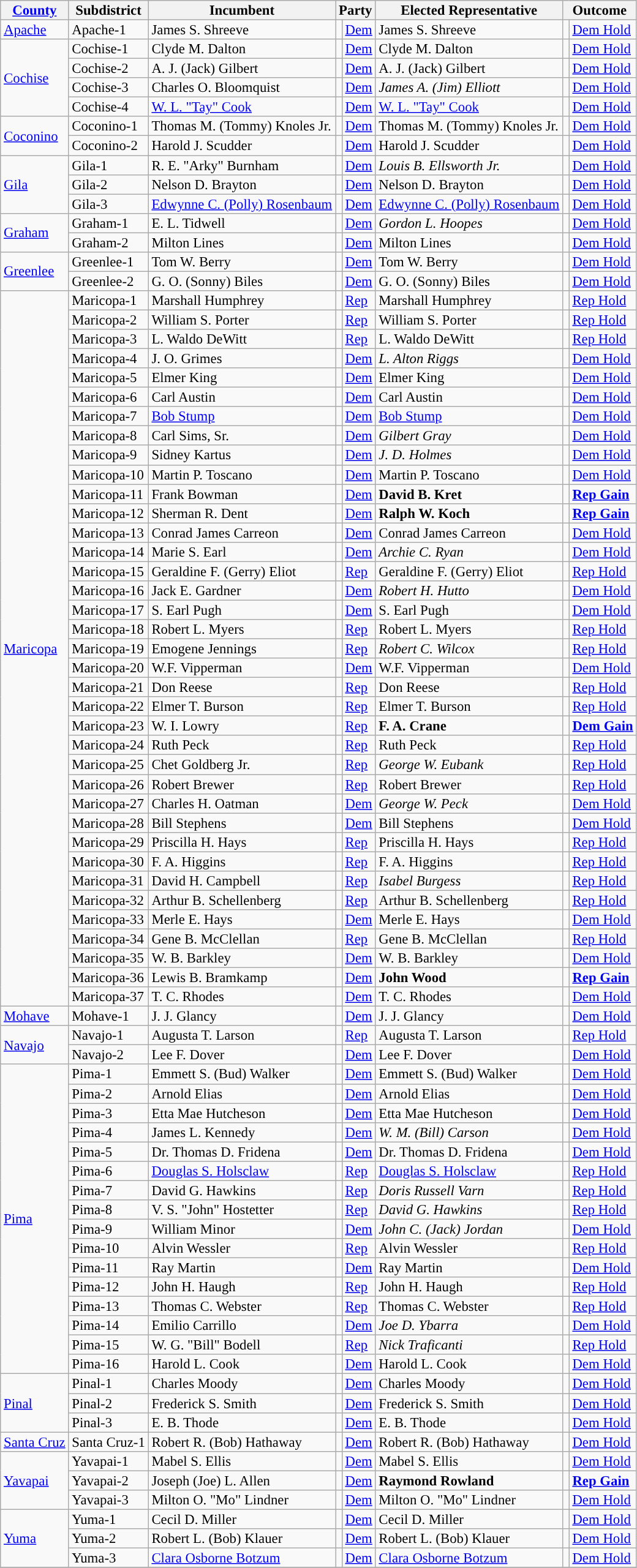<table class="sortable wikitable" style="font-size:95%;line-height:14px;">
<tr>
<th><a href='#'>County</a></th>
<th>Subdistrict</th>
<th>Incumbent</th>
<th colspan="2">Party</th>
<th>Elected Representative</th>
<th colspan="2">Outcome</th>
</tr>
<tr>
<td rowspan="1"><a href='#'>Apache</a></td>
<td>Apache-1</td>
<td>James S. Shreeve</td>
<td style="background:"></td>
<td><a href='#'>Dem</a></td>
<td>James S. Shreeve</td>
<td style="background:"></td>
<td><a href='#'>Dem Hold</a></td>
</tr>
<tr>
<td rowspan="4"><a href='#'>Cochise</a></td>
<td>Cochise-1</td>
<td>Clyde M. Dalton</td>
<td style="background:"></td>
<td><a href='#'>Dem</a></td>
<td>Clyde M. Dalton</td>
<td style="background:"></td>
<td><a href='#'>Dem Hold</a></td>
</tr>
<tr>
<td>Cochise-2</td>
<td>A. J. (Jack) Gilbert</td>
<td style="background:"></td>
<td><a href='#'>Dem</a></td>
<td>A. J. (Jack) Gilbert</td>
<td style="background:"></td>
<td><a href='#'>Dem Hold</a></td>
</tr>
<tr>
<td>Cochise-3</td>
<td>Charles O. Bloomquist</td>
<td style="background:"></td>
<td><a href='#'>Dem</a></td>
<td><em>James A. (Jim) Elliott</em></td>
<td style="background:"></td>
<td><a href='#'>Dem Hold</a></td>
</tr>
<tr>
<td>Cochise-4</td>
<td><a href='#'>W. L. "Tay" Cook</a></td>
<td style="background:"></td>
<td><a href='#'>Dem</a></td>
<td><a href='#'>W. L. "Tay" Cook</a></td>
<td style="background:"></td>
<td><a href='#'>Dem Hold</a></td>
</tr>
<tr>
<td rowspan="2"><a href='#'>Coconino</a></td>
<td>Coconino-1</td>
<td>Thomas M. (Tommy) Knoles Jr.</td>
<td style="background:"></td>
<td><a href='#'>Dem</a></td>
<td>Thomas M. (Tommy) Knoles Jr.</td>
<td style="background:"></td>
<td><a href='#'>Dem Hold</a></td>
</tr>
<tr>
<td>Coconino-2</td>
<td>Harold J. Scudder</td>
<td style="background:"></td>
<td><a href='#'>Dem</a></td>
<td>Harold J. Scudder</td>
<td style="background:"></td>
<td><a href='#'>Dem Hold</a></td>
</tr>
<tr>
<td rowspan="3"><a href='#'>Gila</a></td>
<td>Gila-1</td>
<td>R. E. "Arky" Burnham</td>
<td style="background:"></td>
<td><a href='#'>Dem</a></td>
<td><em>Louis B. Ellsworth Jr.</em></td>
<td style="background:"></td>
<td><a href='#'>Dem Hold</a></td>
</tr>
<tr>
<td>Gila-2</td>
<td>Nelson D. Brayton</td>
<td style="background:"></td>
<td><a href='#'>Dem</a></td>
<td>Nelson D. Brayton</td>
<td style="background:"></td>
<td><a href='#'>Dem Hold</a></td>
</tr>
<tr>
<td>Gila-3</td>
<td><a href='#'>Edwynne C. (Polly) Rosenbaum</a></td>
<td style="background:"></td>
<td><a href='#'>Dem</a></td>
<td><a href='#'>Edwynne C. (Polly) Rosenbaum</a></td>
<td style="background:"></td>
<td><a href='#'>Dem Hold</a></td>
</tr>
<tr>
<td rowspan="2"><a href='#'>Graham</a></td>
<td>Graham-1</td>
<td>E. L. Tidwell</td>
<td style="background:"></td>
<td><a href='#'>Dem</a></td>
<td><em>Gordon L. Hoopes</em></td>
<td style="background:"></td>
<td><a href='#'>Dem Hold</a></td>
</tr>
<tr>
<td>Graham-2</td>
<td>Milton Lines</td>
<td style="background:"></td>
<td><a href='#'>Dem</a></td>
<td>Milton Lines</td>
<td style="background:"></td>
<td><a href='#'>Dem Hold</a></td>
</tr>
<tr>
<td rowspan="2"><a href='#'>Greenlee</a></td>
<td>Greenlee-1</td>
<td>Tom W. Berry</td>
<td style="background:"></td>
<td><a href='#'>Dem</a></td>
<td>Tom W. Berry</td>
<td style="background:"></td>
<td><a href='#'>Dem Hold</a></td>
</tr>
<tr>
<td>Greenlee-2</td>
<td>G. O. (Sonny) Biles</td>
<td style="background:"></td>
<td><a href='#'>Dem</a></td>
<td>G. O. (Sonny) Biles</td>
<td style="background:"></td>
<td><a href='#'>Dem Hold</a></td>
</tr>
<tr>
<td rowspan="37"><a href='#'>Maricopa</a></td>
<td>Maricopa-1</td>
<td>Marshall Humphrey</td>
<td style="background:"></td>
<td><a href='#'>Rep</a></td>
<td>Marshall Humphrey</td>
<td style="background:"></td>
<td><a href='#'>Rep Hold</a></td>
</tr>
<tr>
<td>Maricopa-2</td>
<td>William S. Porter</td>
<td style="background:"></td>
<td><a href='#'>Rep</a></td>
<td>William S. Porter</td>
<td style="background:"></td>
<td><a href='#'>Rep Hold</a></td>
</tr>
<tr>
<td>Maricopa-3</td>
<td>L. Waldo DeWitt</td>
<td style="background:"></td>
<td><a href='#'>Rep</a></td>
<td>L. Waldo DeWitt</td>
<td style="background:"></td>
<td><a href='#'>Rep Hold</a></td>
</tr>
<tr>
<td>Maricopa-4</td>
<td>J. O. Grimes</td>
<td style="background:"></td>
<td><a href='#'>Dem</a></td>
<td><em>L. Alton Riggs</em></td>
<td style="background:"></td>
<td><a href='#'>Dem Hold</a></td>
</tr>
<tr>
<td>Maricopa-5</td>
<td>Elmer King</td>
<td style="background:"></td>
<td><a href='#'>Dem</a></td>
<td>Elmer King</td>
<td style="background:"></td>
<td><a href='#'>Dem Hold</a></td>
</tr>
<tr>
<td>Maricopa-6</td>
<td>Carl Austin</td>
<td style="background:"></td>
<td><a href='#'>Dem</a></td>
<td>Carl Austin</td>
<td style="background:"></td>
<td><a href='#'>Dem Hold</a></td>
</tr>
<tr>
<td>Maricopa-7</td>
<td><a href='#'>Bob Stump</a></td>
<td style="background:"></td>
<td><a href='#'>Dem</a></td>
<td><a href='#'>Bob Stump</a></td>
<td style="background:"></td>
<td><a href='#'>Dem Hold</a></td>
</tr>
<tr>
<td>Maricopa-8</td>
<td>Carl Sims, Sr.</td>
<td style="background:"></td>
<td><a href='#'>Dem</a></td>
<td><em>Gilbert Gray</em></td>
<td style="background:"></td>
<td><a href='#'>Dem Hold</a></td>
</tr>
<tr>
<td>Maricopa-9</td>
<td>Sidney Kartus</td>
<td style="background:"></td>
<td><a href='#'>Dem</a></td>
<td><em>J. D. Holmes</em></td>
<td style="background:"></td>
<td><a href='#'>Dem Hold</a></td>
</tr>
<tr>
<td>Maricopa-10</td>
<td>Martin P. Toscano</td>
<td style="background:"></td>
<td><a href='#'>Dem</a></td>
<td>Martin P. Toscano</td>
<td style="background:"></td>
<td><a href='#'>Dem Hold</a></td>
</tr>
<tr>
<td>Maricopa-11</td>
<td>Frank Bowman</td>
<td style="background:"></td>
<td><a href='#'>Dem</a></td>
<td><strong>David B. Kret</strong></td>
<td style="background:"></td>
<td><strong><a href='#'>Rep Gain</a></strong></td>
</tr>
<tr>
<td>Maricopa-12</td>
<td>Sherman R. Dent</td>
<td style="background:"></td>
<td><a href='#'>Dem</a></td>
<td><strong>Ralph W. Koch</strong></td>
<td style="background:"></td>
<td><strong><a href='#'>Rep Gain</a></strong></td>
</tr>
<tr>
<td>Maricopa-13</td>
<td>Conrad James Carreon</td>
<td style="background:"></td>
<td><a href='#'>Dem</a></td>
<td>Conrad James Carreon</td>
<td style="background:"></td>
<td><a href='#'>Dem Hold</a></td>
</tr>
<tr>
<td>Maricopa-14</td>
<td>Marie S. Earl</td>
<td style="background:"></td>
<td><a href='#'>Dem</a></td>
<td><em>Archie C. Ryan</em></td>
<td style="background:"></td>
<td><a href='#'>Dem Hold</a></td>
</tr>
<tr>
<td>Maricopa-15</td>
<td>Geraldine F. (Gerry) Eliot</td>
<td style="background:"></td>
<td><a href='#'>Rep</a></td>
<td>Geraldine F. (Gerry) Eliot</td>
<td style="background:"></td>
<td><a href='#'>Rep Hold</a></td>
</tr>
<tr>
<td>Maricopa-16</td>
<td>Jack E. Gardner</td>
<td style="background:"></td>
<td><a href='#'>Dem</a></td>
<td><em>Robert H. Hutto</em></td>
<td style="background:"></td>
<td><a href='#'>Dem Hold</a></td>
</tr>
<tr>
<td>Maricopa-17</td>
<td>S. Earl Pugh</td>
<td style="background:"></td>
<td><a href='#'>Dem</a></td>
<td>S. Earl Pugh</td>
<td style="background:"></td>
<td><a href='#'>Dem Hold</a></td>
</tr>
<tr>
<td>Maricopa-18</td>
<td>Robert L. Myers</td>
<td style="background:"></td>
<td><a href='#'>Rep</a></td>
<td>Robert L. Myers</td>
<td style="background:"></td>
<td><a href='#'>Rep Hold</a></td>
</tr>
<tr>
<td>Maricopa-19</td>
<td>Emogene Jennings</td>
<td style="background:"></td>
<td><a href='#'>Rep</a></td>
<td><em>Robert C. Wilcox</em></td>
<td style="background:"></td>
<td><a href='#'>Rep Hold</a></td>
</tr>
<tr>
<td>Maricopa-20</td>
<td>W.F. Vipperman</td>
<td style="background:"></td>
<td><a href='#'>Dem</a></td>
<td>W.F. Vipperman</td>
<td style="background:"></td>
<td><a href='#'>Dem Hold</a></td>
</tr>
<tr>
<td>Maricopa-21</td>
<td>Don Reese</td>
<td style="background:"></td>
<td><a href='#'>Rep</a></td>
<td>Don Reese</td>
<td style="background:"></td>
<td><a href='#'>Rep Hold</a></td>
</tr>
<tr>
<td>Maricopa-22</td>
<td>Elmer T. Burson</td>
<td style="background:"></td>
<td><a href='#'>Rep</a></td>
<td>Elmer T. Burson</td>
<td style="background:"></td>
<td><a href='#'>Rep Hold</a></td>
</tr>
<tr>
<td>Maricopa-23</td>
<td>W. I. Lowry</td>
<td style="background:"></td>
<td><a href='#'>Rep</a></td>
<td><strong>F. A. Crane</strong></td>
<td style="background:"></td>
<td><strong><a href='#'>Dem Gain</a></strong></td>
</tr>
<tr>
<td>Maricopa-24</td>
<td>Ruth Peck</td>
<td style="background:"></td>
<td><a href='#'>Rep</a></td>
<td>Ruth Peck</td>
<td style="background:"></td>
<td><a href='#'>Rep Hold</a></td>
</tr>
<tr>
<td>Maricopa-25</td>
<td>Chet Goldberg Jr.</td>
<td style="background:"></td>
<td><a href='#'>Rep</a></td>
<td><em>George W. Eubank</em></td>
<td style="background:"></td>
<td><a href='#'>Rep Hold</a></td>
</tr>
<tr>
<td>Maricopa-26</td>
<td>Robert Brewer</td>
<td style="background:"></td>
<td><a href='#'>Rep</a></td>
<td>Robert Brewer</td>
<td style="background:"></td>
<td><a href='#'>Rep Hold</a></td>
</tr>
<tr>
<td>Maricopa-27</td>
<td>Charles H. Oatman</td>
<td style="background:"></td>
<td><a href='#'>Dem</a></td>
<td><em>George W. Peck</em></td>
<td style="background:"></td>
<td><a href='#'>Dem Hold</a></td>
</tr>
<tr>
<td>Maricopa-28</td>
<td>Bill Stephens</td>
<td style="background:"></td>
<td><a href='#'>Dem</a></td>
<td>Bill Stephens</td>
<td style="background:"></td>
<td><a href='#'>Dem Hold</a></td>
</tr>
<tr>
<td>Maricopa-29</td>
<td>Priscilla H. Hays</td>
<td style="background:"></td>
<td><a href='#'>Rep</a></td>
<td>Priscilla H. Hays</td>
<td style="background:"></td>
<td><a href='#'>Rep Hold</a></td>
</tr>
<tr>
<td>Maricopa-30</td>
<td>F. A. Higgins</td>
<td style="background:"></td>
<td><a href='#'>Rep</a></td>
<td>F. A. Higgins</td>
<td style="background:"></td>
<td><a href='#'>Rep Hold</a></td>
</tr>
<tr>
<td>Maricopa-31</td>
<td>David H. Campbell</td>
<td style="background:"></td>
<td><a href='#'>Rep</a></td>
<td><em>Isabel Burgess</em></td>
<td style="background:"></td>
<td><a href='#'>Rep Hold</a></td>
</tr>
<tr>
<td>Maricopa-32</td>
<td>Arthur B. Schellenberg</td>
<td style="background:"></td>
<td><a href='#'>Rep</a></td>
<td>Arthur B. Schellenberg</td>
<td style="background:"></td>
<td><a href='#'>Rep Hold</a></td>
</tr>
<tr>
<td>Maricopa-33</td>
<td>Merle E. Hays</td>
<td style="background:"></td>
<td><a href='#'>Dem</a></td>
<td>Merle E. Hays</td>
<td style="background:"></td>
<td><a href='#'>Dem Hold</a></td>
</tr>
<tr>
<td>Maricopa-34</td>
<td>Gene B. McClellan</td>
<td style="background:"></td>
<td><a href='#'>Rep</a></td>
<td>Gene B. McClellan</td>
<td style="background:"></td>
<td><a href='#'>Rep Hold</a></td>
</tr>
<tr>
<td>Maricopa-35</td>
<td>W. B. Barkley</td>
<td style="background:"></td>
<td><a href='#'>Dem</a></td>
<td>W. B. Barkley</td>
<td style="background:"></td>
<td><a href='#'>Dem Hold</a></td>
</tr>
<tr>
<td>Maricopa-36</td>
<td>Lewis B. Bramkamp</td>
<td style="background:"></td>
<td><a href='#'>Dem</a></td>
<td><strong>John Wood</strong></td>
<td style="background:"></td>
<td><strong><a href='#'>Rep Gain</a></strong></td>
</tr>
<tr>
<td>Maricopa-37</td>
<td>T. C. Rhodes</td>
<td style="background:"></td>
<td><a href='#'>Dem</a></td>
<td>T. C. Rhodes</td>
<td style="background:"></td>
<td><a href='#'>Dem Hold</a></td>
</tr>
<tr>
<td rowspan="1"><a href='#'>Mohave</a></td>
<td>Mohave-1</td>
<td>J. J. Glancy</td>
<td style="background:"></td>
<td><a href='#'>Dem</a></td>
<td>J. J. Glancy</td>
<td style="background:"></td>
<td><a href='#'>Dem Hold</a></td>
</tr>
<tr>
<td rowspan="2"><a href='#'>Navajo</a></td>
<td>Navajo-1</td>
<td>Augusta T. Larson</td>
<td style="background:"></td>
<td><a href='#'>Rep</a></td>
<td>Augusta T. Larson</td>
<td style="background:"></td>
<td><a href='#'>Rep Hold</a></td>
</tr>
<tr>
<td>Navajo-2</td>
<td>Lee F. Dover</td>
<td style="background:"></td>
<td><a href='#'>Dem</a></td>
<td>Lee F. Dover</td>
<td style="background:"></td>
<td><a href='#'>Dem Hold</a></td>
</tr>
<tr>
<td rowspan="16"><a href='#'>Pima</a></td>
<td>Pima-1</td>
<td>Emmett S. (Bud) Walker</td>
<td style="background:"></td>
<td><a href='#'>Dem</a></td>
<td>Emmett S. (Bud) Walker</td>
<td style="background:"></td>
<td><a href='#'>Dem Hold</a></td>
</tr>
<tr>
<td>Pima-2</td>
<td>Arnold Elias</td>
<td style="background:"></td>
<td><a href='#'>Dem</a></td>
<td>Arnold Elias</td>
<td style="background:"></td>
<td><a href='#'>Dem Hold</a></td>
</tr>
<tr>
<td>Pima-3</td>
<td>Etta Mae Hutcheson</td>
<td style="background:"></td>
<td><a href='#'>Dem</a></td>
<td>Etta Mae Hutcheson</td>
<td style="background:"></td>
<td><a href='#'>Dem Hold</a></td>
</tr>
<tr>
<td>Pima-4</td>
<td>James L. Kennedy</td>
<td style="background:"></td>
<td><a href='#'>Dem</a></td>
<td><em>W. M. (Bill) Carson</em></td>
<td style="background:"></td>
<td><a href='#'>Dem Hold</a></td>
</tr>
<tr>
<td>Pima-5</td>
<td>Dr. Thomas D. Fridena</td>
<td style="background:"></td>
<td><a href='#'>Dem</a></td>
<td>Dr. Thomas D. Fridena</td>
<td style="background:"></td>
<td><a href='#'>Dem Hold</a></td>
</tr>
<tr>
<td>Pima-6</td>
<td><a href='#'>Douglas S. Holsclaw</a></td>
<td style="background:"></td>
<td><a href='#'>Rep</a></td>
<td><a href='#'>Douglas S. Holsclaw</a></td>
<td style="background:"></td>
<td><a href='#'>Rep Hold</a></td>
</tr>
<tr>
<td>Pima-7</td>
<td>David G. Hawkins</td>
<td style="background:"></td>
<td><a href='#'>Rep</a></td>
<td><em>Doris Russell Varn</em></td>
<td style="background:"></td>
<td><a href='#'>Rep Hold</a></td>
</tr>
<tr>
<td>Pima-8</td>
<td>V. S. "John" Hostetter</td>
<td style="background:"></td>
<td><a href='#'>Rep</a></td>
<td><em>David G. Hawkins</em></td>
<td style="background:"></td>
<td><a href='#'>Rep Hold</a></td>
</tr>
<tr>
<td>Pima-9</td>
<td>William Minor</td>
<td style="background:"></td>
<td><a href='#'>Dem</a></td>
<td><em>John C. (Jack) Jordan</em></td>
<td style="background:"></td>
<td><a href='#'>Dem Hold</a></td>
</tr>
<tr>
<td>Pima-10</td>
<td>Alvin Wessler</td>
<td style="background:"></td>
<td><a href='#'>Rep</a></td>
<td>Alvin Wessler</td>
<td style="background:"></td>
<td><a href='#'>Rep Hold</a></td>
</tr>
<tr>
<td>Pima-11</td>
<td>Ray Martin</td>
<td style="background:"></td>
<td><a href='#'>Dem</a></td>
<td>Ray Martin</td>
<td style="background:"></td>
<td><a href='#'>Dem Hold</a></td>
</tr>
<tr>
<td>Pima-12</td>
<td>John H. Haugh</td>
<td style="background:"></td>
<td><a href='#'>Rep</a></td>
<td>John H. Haugh</td>
<td style="background:"></td>
<td><a href='#'>Rep Hold</a></td>
</tr>
<tr>
<td>Pima-13</td>
<td>Thomas C. Webster</td>
<td style="background:"></td>
<td><a href='#'>Rep</a></td>
<td>Thomas C. Webster</td>
<td style="background:"></td>
<td><a href='#'>Rep Hold</a></td>
</tr>
<tr>
<td>Pima-14</td>
<td>Emilio Carrillo</td>
<td style="background:"></td>
<td><a href='#'>Dem</a></td>
<td><em>Joe D. Ybarra</em></td>
<td style="background:"></td>
<td><a href='#'>Dem Hold</a></td>
</tr>
<tr>
<td>Pima-15</td>
<td>W. G. "Bill" Bodell</td>
<td style="background:"></td>
<td><a href='#'>Rep</a></td>
<td><em>Nick Traficanti</em></td>
<td style="background:"></td>
<td><a href='#'>Rep Hold</a></td>
</tr>
<tr>
<td>Pima-16</td>
<td>Harold L. Cook</td>
<td style="background:"></td>
<td><a href='#'>Dem</a></td>
<td>Harold L. Cook</td>
<td style="background:"></td>
<td><a href='#'>Dem Hold</a></td>
</tr>
<tr>
<td rowspan="3"><a href='#'>Pinal</a></td>
<td>Pinal-1</td>
<td>Charles Moody</td>
<td style="background:"></td>
<td><a href='#'>Dem</a></td>
<td>Charles Moody</td>
<td style="background:"></td>
<td><a href='#'>Dem Hold</a></td>
</tr>
<tr>
<td>Pinal-2</td>
<td>Frederick S. Smith</td>
<td style="background:"></td>
<td><a href='#'>Dem</a></td>
<td>Frederick S. Smith</td>
<td style="background:"></td>
<td><a href='#'>Dem Hold</a></td>
</tr>
<tr>
<td>Pinal-3</td>
<td>E. B. Thode</td>
<td style="background:"></td>
<td><a href='#'>Dem</a></td>
<td>E. B. Thode</td>
<td style="background:"></td>
<td><a href='#'>Dem Hold</a></td>
</tr>
<tr>
<td rowspan="1"><a href='#'>Santa Cruz</a></td>
<td>Santa Cruz-1</td>
<td>Robert R. (Bob) Hathaway</td>
<td style="background:"></td>
<td><a href='#'>Dem</a></td>
<td>Robert R. (Bob) Hathaway</td>
<td style="background:"></td>
<td><a href='#'>Dem Hold</a></td>
</tr>
<tr>
<td rowspan="3"><a href='#'>Yavapai</a></td>
<td>Yavapai-1</td>
<td>Mabel S. Ellis</td>
<td style="background:"></td>
<td><a href='#'>Dem</a></td>
<td>Mabel S. Ellis</td>
<td style="background:"></td>
<td><a href='#'>Dem Hold</a></td>
</tr>
<tr>
<td>Yavapai-2</td>
<td>Joseph (Joe) L. Allen</td>
<td style="background:"></td>
<td><a href='#'>Dem</a></td>
<td><strong>Raymond Rowland</strong></td>
<td style="background:"></td>
<td><strong><a href='#'>Rep Gain</a></strong></td>
</tr>
<tr>
<td>Yavapai-3</td>
<td>Milton O. "Mo" Lindner</td>
<td style="background:"></td>
<td><a href='#'>Dem</a></td>
<td>Milton O. "Mo" Lindner</td>
<td style="background:"></td>
<td><a href='#'>Dem Hold</a></td>
</tr>
<tr>
<td rowspan="3"><a href='#'>Yuma</a></td>
<td>Yuma-1</td>
<td>Cecil D. Miller</td>
<td style="background:"></td>
<td><a href='#'>Dem</a></td>
<td>Cecil D. Miller</td>
<td style="background:"></td>
<td><a href='#'>Dem Hold</a></td>
</tr>
<tr>
<td>Yuma-2</td>
<td>Robert L. (Bob) Klauer</td>
<td style="background:"></td>
<td><a href='#'>Dem</a></td>
<td>Robert L. (Bob) Klauer</td>
<td style="background:"></td>
<td><a href='#'>Dem Hold</a></td>
</tr>
<tr>
<td>Yuma-3</td>
<td><a href='#'>Clara Osborne Botzum</a></td>
<td style="background:"></td>
<td><a href='#'>Dem</a></td>
<td><a href='#'>Clara Osborne Botzum</a></td>
<td style="background:"></td>
<td><a href='#'>Dem Hold</a></td>
</tr>
<tr>
</tr>
</table>
